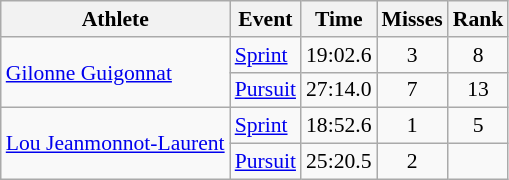<table class="wikitable" style="font-size:90%">
<tr>
<th>Athlete</th>
<th>Event</th>
<th>Time</th>
<th>Misses</th>
<th>Rank</th>
</tr>
<tr align=center>
<td align=left rowspan=2><a href='#'>Gilonne Guigonnat</a></td>
<td align=left><a href='#'>Sprint</a></td>
<td>19:02.6</td>
<td>3</td>
<td>8</td>
</tr>
<tr align=center>
<td align=left><a href='#'>Pursuit</a></td>
<td>27:14.0</td>
<td>7</td>
<td>13</td>
</tr>
<tr align=center>
<td align=left rowspan=2><a href='#'>Lou Jeanmonnot-Laurent</a></td>
<td align=left><a href='#'>Sprint</a></td>
<td>18:52.6</td>
<td>1</td>
<td>5</td>
</tr>
<tr align=center>
<td align=left><a href='#'>Pursuit</a></td>
<td>25:20.5</td>
<td>2</td>
<td></td>
</tr>
</table>
